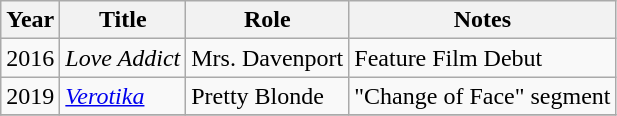<table class="wikitable sortable">
<tr>
<th>Year</th>
<th>Title</th>
<th>Role</th>
<th class="unsortable">Notes</th>
</tr>
<tr>
<td>2016</td>
<td><em>Love Addict</em></td>
<td>Mrs. Davenport</td>
<td>Feature Film Debut</td>
</tr>
<tr>
<td>2019</td>
<td><em><a href='#'>Verotika</a></em></td>
<td>Pretty Blonde</td>
<td>"Change of Face" segment</td>
</tr>
<tr>
</tr>
</table>
